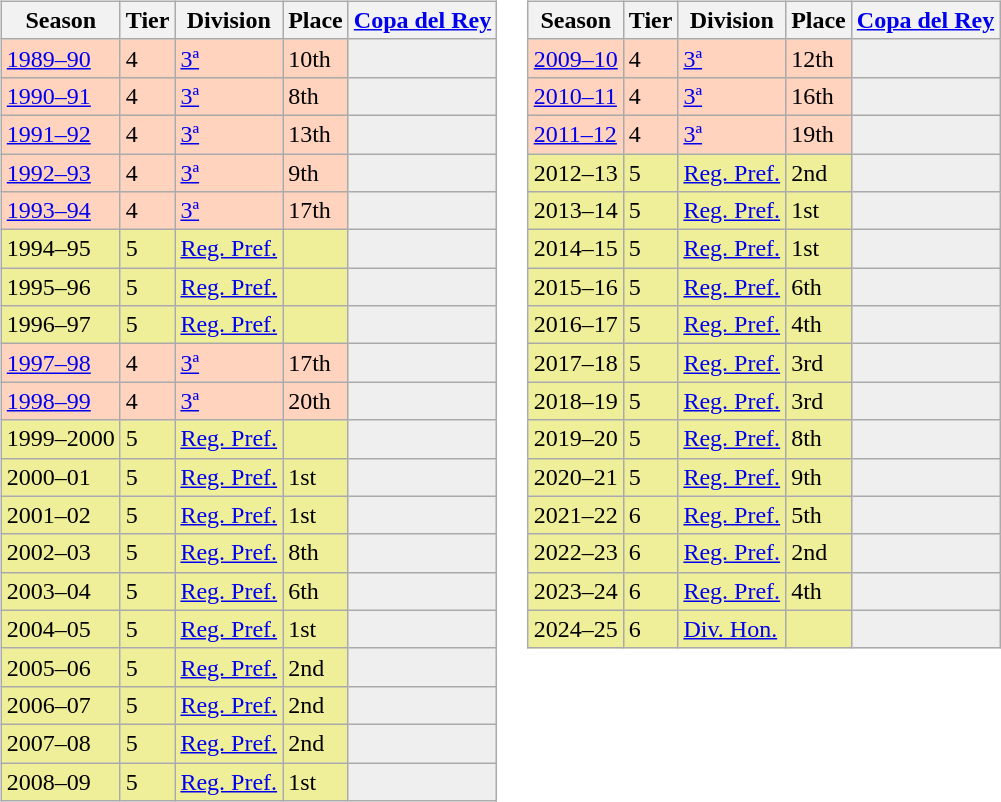<table>
<tr>
<td valign="top" width=49%><br><table class="wikitable">
<tr style="background:#f0f6fa;">
<th>Season</th>
<th>Tier</th>
<th>Division</th>
<th>Place</th>
<th><a href='#'>Copa del Rey</a></th>
</tr>
<tr>
<td style="background:#FFD3BD;"><a href='#'>1989–90</a></td>
<td style="background:#FFD3BD;">4</td>
<td style="background:#FFD3BD;"><a href='#'>3ª</a></td>
<td style="background:#FFD3BD;">10th</td>
<td style="background:#efefef;"></td>
</tr>
<tr>
<td style="background:#FFD3BD;"><a href='#'>1990–91</a></td>
<td style="background:#FFD3BD;">4</td>
<td style="background:#FFD3BD;"><a href='#'>3ª</a></td>
<td style="background:#FFD3BD;">8th</td>
<td style="background:#efefef;"></td>
</tr>
<tr>
<td style="background:#FFD3BD;"><a href='#'>1991–92</a></td>
<td style="background:#FFD3BD;">4</td>
<td style="background:#FFD3BD;"><a href='#'>3ª</a></td>
<td style="background:#FFD3BD;">13th</td>
<th style="background:#efefef;"></th>
</tr>
<tr>
<td style="background:#FFD3BD;"><a href='#'>1992–93</a></td>
<td style="background:#FFD3BD;">4</td>
<td style="background:#FFD3BD;"><a href='#'>3ª</a></td>
<td style="background:#FFD3BD;">9th</td>
<th style="background:#efefef;"></th>
</tr>
<tr>
<td style="background:#FFD3BD;"><a href='#'>1993–94</a></td>
<td style="background:#FFD3BD;">4</td>
<td style="background:#FFD3BD;"><a href='#'>3ª</a></td>
<td style="background:#FFD3BD;">17th</td>
<th style="background:#efefef;"></th>
</tr>
<tr>
<td style="background:#EFEF99;">1994–95</td>
<td style="background:#EFEF99;">5</td>
<td style="background:#EFEF99;"><a href='#'>Reg. Pref.</a></td>
<td style="background:#EFEF99;"></td>
<th style="background:#efefef;"></th>
</tr>
<tr>
<td style="background:#EFEF99;">1995–96</td>
<td style="background:#EFEF99;">5</td>
<td style="background:#EFEF99;"><a href='#'>Reg. Pref.</a></td>
<td style="background:#EFEF99;"></td>
<th style="background:#efefef;"></th>
</tr>
<tr>
<td style="background:#EFEF99;">1996–97</td>
<td style="background:#EFEF99;">5</td>
<td style="background:#EFEF99;"><a href='#'>Reg. Pref.</a></td>
<td style="background:#EFEF99;"></td>
<th style="background:#efefef;"></th>
</tr>
<tr>
<td style="background:#FFD3BD;"><a href='#'>1997–98</a></td>
<td style="background:#FFD3BD;">4</td>
<td style="background:#FFD3BD;"><a href='#'>3ª</a></td>
<td style="background:#FFD3BD;">17th</td>
<th style="background:#efefef;"></th>
</tr>
<tr>
<td style="background:#FFD3BD;"><a href='#'>1998–99</a></td>
<td style="background:#FFD3BD;">4</td>
<td style="background:#FFD3BD;"><a href='#'>3ª</a></td>
<td style="background:#FFD3BD;">20th</td>
<th style="background:#efefef;"></th>
</tr>
<tr>
<td style="background:#EFEF99;">1999–2000</td>
<td style="background:#EFEF99;">5</td>
<td style="background:#EFEF99;"><a href='#'>Reg. Pref.</a></td>
<td style="background:#EFEF99;"></td>
<th style="background:#efefef;"></th>
</tr>
<tr>
<td style="background:#EFEF99;">2000–01</td>
<td style="background:#EFEF99;">5</td>
<td style="background:#EFEF99;"><a href='#'>Reg. Pref.</a></td>
<td style="background:#EFEF99;">1st</td>
<th style="background:#efefef;"></th>
</tr>
<tr>
<td style="background:#EFEF99;">2001–02</td>
<td style="background:#EFEF99;">5</td>
<td style="background:#EFEF99;"><a href='#'>Reg. Pref.</a></td>
<td style="background:#EFEF99;">1st</td>
<th style="background:#efefef;"></th>
</tr>
<tr>
<td style="background:#EFEF99;">2002–03</td>
<td style="background:#EFEF99;">5</td>
<td style="background:#EFEF99;"><a href='#'>Reg. Pref.</a></td>
<td style="background:#EFEF99;">8th</td>
<th style="background:#efefef;"></th>
</tr>
<tr>
<td style="background:#EFEF99;">2003–04</td>
<td style="background:#EFEF99;">5</td>
<td style="background:#EFEF99;"><a href='#'>Reg. Pref.</a></td>
<td style="background:#EFEF99;">6th</td>
<th style="background:#efefef;"></th>
</tr>
<tr>
<td style="background:#EFEF99;">2004–05</td>
<td style="background:#EFEF99;">5</td>
<td style="background:#EFEF99;"><a href='#'>Reg. Pref.</a></td>
<td style="background:#EFEF99;">1st</td>
<th style="background:#efefef;"></th>
</tr>
<tr>
<td style="background:#EFEF99;">2005–06</td>
<td style="background:#EFEF99;">5</td>
<td style="background:#EFEF99;"><a href='#'>Reg. Pref.</a></td>
<td style="background:#EFEF99;">2nd</td>
<th style="background:#efefef;"></th>
</tr>
<tr>
<td style="background:#EFEF99;">2006–07</td>
<td style="background:#EFEF99;">5</td>
<td style="background:#EFEF99;"><a href='#'>Reg. Pref.</a></td>
<td style="background:#EFEF99;">2nd</td>
<th style="background:#efefef;"></th>
</tr>
<tr>
<td style="background:#EFEF99;">2007–08</td>
<td style="background:#EFEF99;">5</td>
<td style="background:#EFEF99;"><a href='#'>Reg. Pref.</a></td>
<td style="background:#EFEF99;">2nd</td>
<th style="background:#efefef;"></th>
</tr>
<tr>
<td style="background:#EFEF99;">2008–09</td>
<td style="background:#EFEF99;">5</td>
<td style="background:#EFEF99;"><a href='#'>Reg. Pref.</a></td>
<td style="background:#EFEF99;">1st</td>
<th style="background:#efefef;"></th>
</tr>
</table>
</td>
<td valign="top" width=51%><br><table class="wikitable">
<tr style="background:#f0f6fa;">
<th>Season</th>
<th>Tier</th>
<th>Division</th>
<th>Place</th>
<th><a href='#'>Copa del Rey</a></th>
</tr>
<tr>
<td style="background:#FFD3BD;"><a href='#'>2009–10</a></td>
<td style="background:#FFD3BD;">4</td>
<td style="background:#FFD3BD;"><a href='#'>3ª</a></td>
<td style="background:#FFD3BD;">12th</td>
<td style="background:#efefef;"></td>
</tr>
<tr>
<td style="background:#FFD3BD;"><a href='#'>2010–11</a></td>
<td style="background:#FFD3BD;">4</td>
<td style="background:#FFD3BD;"><a href='#'>3ª</a></td>
<td style="background:#FFD3BD;">16th</td>
<td style="background:#efefef;"></td>
</tr>
<tr>
<td style="background:#FFD3BD;"><a href='#'>2011–12</a></td>
<td style="background:#FFD3BD;">4</td>
<td style="background:#FFD3BD;"><a href='#'>3ª</a></td>
<td style="background:#FFD3BD;">19th</td>
<td style="background:#efefef;"></td>
</tr>
<tr>
<td style="background:#EFEF99;">2012–13</td>
<td style="background:#EFEF99;">5</td>
<td style="background:#EFEF99;"><a href='#'>Reg. Pref.</a></td>
<td style="background:#EFEF99;">2nd</td>
<th style="background:#efefef;"></th>
</tr>
<tr>
<td style="background:#EFEF99;">2013–14</td>
<td style="background:#EFEF99;">5</td>
<td style="background:#EFEF99;"><a href='#'>Reg. Pref.</a></td>
<td style="background:#EFEF99;">1st</td>
<th style="background:#efefef;"></th>
</tr>
<tr>
<td style="background:#EFEF99;">2014–15</td>
<td style="background:#EFEF99;">5</td>
<td style="background:#EFEF99;"><a href='#'>Reg. Pref.</a></td>
<td style="background:#EFEF99;">1st</td>
<th style="background:#efefef;"></th>
</tr>
<tr>
<td style="background:#EFEF99;">2015–16</td>
<td style="background:#EFEF99;">5</td>
<td style="background:#EFEF99;"><a href='#'>Reg. Pref.</a></td>
<td style="background:#EFEF99;">6th</td>
<th style="background:#efefef;"></th>
</tr>
<tr>
<td style="background:#EFEF99;">2016–17</td>
<td style="background:#EFEF99;">5</td>
<td style="background:#EFEF99;"><a href='#'>Reg. Pref.</a></td>
<td style="background:#EFEF99;">4th</td>
<th style="background:#efefef;"></th>
</tr>
<tr>
<td style="background:#EFEF99;">2017–18</td>
<td style="background:#EFEF99;">5</td>
<td style="background:#EFEF99;"><a href='#'>Reg. Pref.</a></td>
<td style="background:#EFEF99;">3rd</td>
<th style="background:#efefef;"></th>
</tr>
<tr>
<td style="background:#EFEF99;">2018–19</td>
<td style="background:#EFEF99;">5</td>
<td style="background:#EFEF99;"><a href='#'>Reg. Pref.</a></td>
<td style="background:#EFEF99;">3rd</td>
<th style="background:#efefef;"></th>
</tr>
<tr>
<td style="background:#EFEF99;">2019–20</td>
<td style="background:#EFEF99;">5</td>
<td style="background:#EFEF99;"><a href='#'>Reg. Pref.</a></td>
<td style="background:#EFEF99;">8th</td>
<th style="background:#efefef;"></th>
</tr>
<tr>
<td style="background:#EFEF99;">2020–21</td>
<td style="background:#EFEF99;">5</td>
<td style="background:#EFEF99;"><a href='#'>Reg. Pref.</a></td>
<td style="background:#EFEF99;">9th</td>
<th style="background:#efefef;"></th>
</tr>
<tr>
<td style="background:#EFEF99;">2021–22</td>
<td style="background:#EFEF99;">6</td>
<td style="background:#EFEF99;"><a href='#'>Reg. Pref.</a></td>
<td style="background:#EFEF99;">5th</td>
<th style="background:#efefef;"></th>
</tr>
<tr>
<td style="background:#EFEF99;">2022–23</td>
<td style="background:#EFEF99;">6</td>
<td style="background:#EFEF99;"><a href='#'>Reg. Pref.</a></td>
<td style="background:#EFEF99;">2nd</td>
<th style="background:#efefef;"></th>
</tr>
<tr>
<td style="background:#EFEF99;">2023–24</td>
<td style="background:#EFEF99;">6</td>
<td style="background:#EFEF99;"><a href='#'>Reg. Pref.</a></td>
<td style="background:#EFEF99;">4th</td>
<th style="background:#efefef;"></th>
</tr>
<tr>
<td style="background:#EFEF99;">2024–25</td>
<td style="background:#EFEF99;">6</td>
<td style="background:#EFEF99;"><a href='#'>Div. Hon.</a></td>
<td style="background:#EFEF99;"></td>
<th style="background:#efefef;"></th>
</tr>
</table>
</td>
</tr>
</table>
